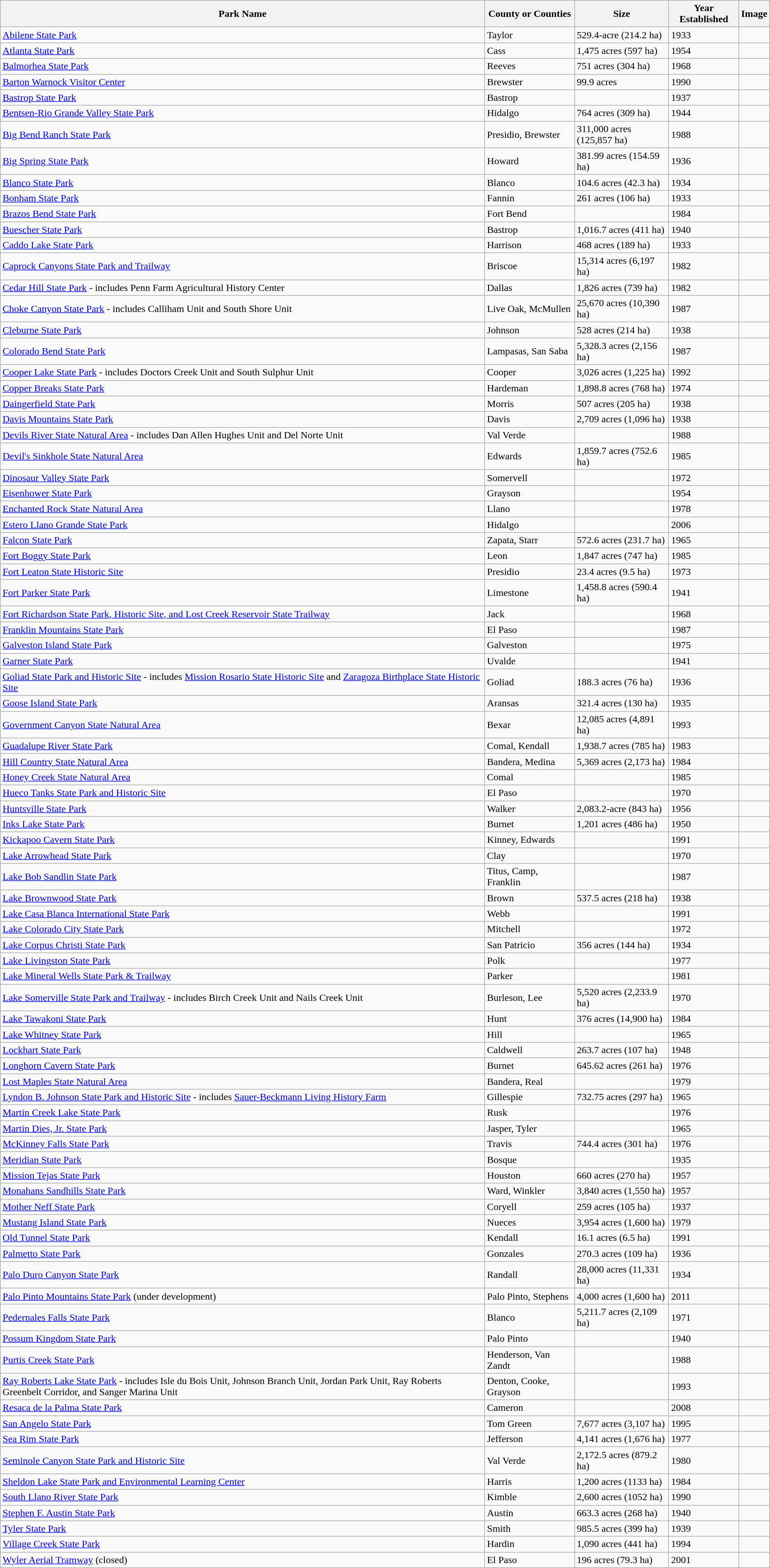<table class="wikitable sortable">
<tr>
<th>Park Name</th>
<th>County or Counties</th>
<th data-sort-type=number>Size</th>
<th>Year Established</th>
<th>Image</th>
</tr>
<tr>
<td><a href='#'>Abilene State Park</a></td>
<td>Taylor</td>
<td>529.4-acre (214.2 ha)</td>
<td>1933</td>
<td></td>
</tr>
<tr>
<td><a href='#'>Atlanta State Park</a></td>
<td>Cass</td>
<td>1,475 acres (597 ha)</td>
<td>1954</td>
<td></td>
</tr>
<tr>
<td><a href='#'>Balmorhea State Park</a></td>
<td>Reeves</td>
<td>751 acres (304 ha)</td>
<td>1968</td>
<td></td>
</tr>
<tr>
<td><a href='#'>Barton Warnock Visitor Center</a></td>
<td>Brewster</td>
<td>99.9 acres</td>
<td>1990</td>
<td></td>
</tr>
<tr>
<td><a href='#'>Bastrop State Park</a></td>
<td>Bastrop</td>
<td></td>
<td>1937</td>
<td></td>
</tr>
<tr>
<td><a href='#'>Bentsen-Rio Grande Valley State Park</a></td>
<td>Hidalgo</td>
<td>764 acres (309 ha)</td>
<td>1944</td>
<td></td>
</tr>
<tr>
<td><a href='#'>Big Bend Ranch State Park</a></td>
<td>Presidio, Brewster</td>
<td>311,000 acres (125,857 ha)</td>
<td>1988</td>
<td></td>
</tr>
<tr>
<td><a href='#'>Big Spring State Park</a></td>
<td>Howard</td>
<td>381.99 acres (154.59 ha)</td>
<td>1936</td>
<td></td>
</tr>
<tr>
<td><a href='#'>Blanco State Park</a></td>
<td>Blanco</td>
<td>104.6 acres (42.3 ha)</td>
<td>1934</td>
<td></td>
</tr>
<tr>
<td><a href='#'>Bonham State Park</a></td>
<td>Fannin</td>
<td>261 acres (106 ha)</td>
<td>1933</td>
<td></td>
</tr>
<tr>
<td><a href='#'>Brazos Bend State Park</a></td>
<td>Fort Bend</td>
<td></td>
<td>1984</td>
<td></td>
</tr>
<tr>
<td><a href='#'>Buescher State Park</a></td>
<td>Bastrop</td>
<td>1,016.7 acres (411 ha)</td>
<td>1940</td>
<td></td>
</tr>
<tr>
<td><a href='#'>Caddo Lake State Park</a></td>
<td>Harrison</td>
<td>468 acres (189 ha)</td>
<td>1933</td>
<td></td>
</tr>
<tr>
<td><a href='#'>Caprock Canyons State Park and Trailway</a></td>
<td>Briscoe</td>
<td>15,314 acres (6,197 ha)</td>
<td>1982</td>
<td></td>
</tr>
<tr>
<td><a href='#'>Cedar Hill State Park</a> - includes Penn Farm Agricultural History Center</td>
<td>Dallas</td>
<td>1,826 acres (739 ha)</td>
<td>1982</td>
<td></td>
</tr>
<tr>
<td><a href='#'>Choke Canyon State Park</a> - includes Calliham Unit and South Shore Unit</td>
<td>Live Oak, McMullen</td>
<td>25,670 acres (10,390 ha)</td>
<td>1987</td>
<td></td>
</tr>
<tr>
<td><a href='#'>Cleburne State Park</a></td>
<td>Johnson</td>
<td>528 acres (214 ha)</td>
<td>1938</td>
<td></td>
</tr>
<tr>
<td><a href='#'>Colorado Bend State Park</a></td>
<td>Lampasas, San Saba</td>
<td>5,328.3 acres (2,156 ha)</td>
<td>1987</td>
<td></td>
</tr>
<tr>
<td><a href='#'>Cooper Lake State Park</a> - includes Doctors Creek Unit and South Sulphur Unit</td>
<td>Cooper</td>
<td>3,026 acres (1,225 ha)</td>
<td>1992</td>
<td></td>
</tr>
<tr>
<td><a href='#'>Copper Breaks State Park</a></td>
<td>Hardeman</td>
<td>1,898.8 acres (768 ha)</td>
<td>1974</td>
<td></td>
</tr>
<tr>
<td><a href='#'>Daingerfield State Park</a></td>
<td>Morris</td>
<td>507 acres (205 ha)</td>
<td>1938</td>
<td></td>
</tr>
<tr>
<td><a href='#'>Davis Mountains State Park</a></td>
<td>Davis</td>
<td>2,709 acres (1,096 ha)</td>
<td>1938</td>
<td></td>
</tr>
<tr>
<td><a href='#'>Devils River State Natural Area</a> - includes Dan Allen Hughes Unit and Del Norte Unit</td>
<td>Val Verde</td>
<td></td>
<td>1988</td>
<td></td>
</tr>
<tr>
<td><a href='#'>Devil's Sinkhole State Natural Area</a></td>
<td>Edwards</td>
<td>1,859.7 acres (752.6 ha)</td>
<td>1985</td>
<td></td>
</tr>
<tr>
<td><a href='#'>Dinosaur Valley State Park</a></td>
<td>Somervell</td>
<td></td>
<td>1972</td>
<td></td>
</tr>
<tr>
<td><a href='#'>Eisenhower State Park</a></td>
<td>Grayson</td>
<td></td>
<td>1954</td>
<td></td>
</tr>
<tr>
<td><a href='#'>Enchanted Rock State Natural Area</a></td>
<td>Llano</td>
<td></td>
<td>1978</td>
<td></td>
</tr>
<tr>
<td><a href='#'>Estero Llano Grande State Park</a></td>
<td>Hidalgo</td>
<td></td>
<td>2006</td>
<td></td>
</tr>
<tr>
<td><a href='#'>Falcon State Park</a></td>
<td>Zapata, Starr</td>
<td>572.6 acres (231.7 ha)</td>
<td>1965</td>
</tr>
<tr>
<td><a href='#'>Fort Boggy State Park</a></td>
<td>Leon</td>
<td>1,847 acres (747 ha)</td>
<td>1985</td>
<td></td>
</tr>
<tr>
<td><a href='#'>Fort Leaton State Historic Site</a></td>
<td>Presidio</td>
<td>23.4 acres (9.5 ha)</td>
<td>1973</td>
<td></td>
</tr>
<tr>
<td><a href='#'>Fort Parker State Park</a></td>
<td>Limestone</td>
<td>1,458.8 acres (590.4 ha)</td>
<td>1941</td>
<td></td>
</tr>
<tr>
<td><a href='#'>Fort Richardson State Park, Historic Site, and Lost Creek Reservoir State Trailway</a></td>
<td>Jack</td>
<td></td>
<td>1968</td>
<td></td>
</tr>
<tr>
<td><a href='#'>Franklin Mountains State Park</a></td>
<td>El Paso</td>
<td></td>
<td>1987</td>
<td></td>
</tr>
<tr>
<td><a href='#'>Galveston Island State Park</a></td>
<td>Galveston</td>
<td></td>
<td>1975</td>
<td></td>
</tr>
<tr>
<td><a href='#'>Garner State Park</a></td>
<td>Uvalde</td>
<td></td>
<td>1941</td>
<td></td>
</tr>
<tr>
<td><a href='#'>Goliad State Park and Historic Site</a> - includes <a href='#'>Mission Rosario State Historic Site</a> and <a href='#'>Zaragoza Birthplace State Historic Site</a></td>
<td>Goliad</td>
<td>188.3 acres (76 ha)</td>
<td>1936</td>
<td></td>
</tr>
<tr>
<td><a href='#'>Goose Island State Park</a></td>
<td>Aransas</td>
<td>321.4 acres (130 ha)</td>
<td>1935</td>
<td></td>
</tr>
<tr>
<td><a href='#'>Government Canyon State Natural Area</a></td>
<td>Bexar</td>
<td>12,085 acres (4,891 ha)</td>
<td>1993</td>
<td></td>
</tr>
<tr>
<td><a href='#'>Guadalupe River State Park</a></td>
<td>Comal, Kendall</td>
<td>1,938.7 acres (785 ha)</td>
<td>1983</td>
<td></td>
</tr>
<tr>
<td><a href='#'>Hill Country State Natural Area</a></td>
<td>Bandera, Medina</td>
<td>5,369 acres (2,173 ha)</td>
<td>1984</td>
<td></td>
</tr>
<tr>
<td><a href='#'>Honey Creek State Natural Area</a></td>
<td>Comal</td>
<td></td>
<td>1985</td>
<td></td>
</tr>
<tr>
<td><a href='#'>Hueco Tanks State Park and Historic Site</a></td>
<td>El Paso</td>
<td></td>
<td>1970</td>
<td></td>
</tr>
<tr>
<td><a href='#'>Huntsville State Park</a></td>
<td>Walker</td>
<td>2,083.2-acre (843 ha)</td>
<td>1956</td>
<td></td>
</tr>
<tr>
<td><a href='#'>Inks Lake State Park</a></td>
<td>Burnet</td>
<td>1,201 acres (486 ha)</td>
<td>1950</td>
<td></td>
</tr>
<tr>
<td><a href='#'>Kickapoo Cavern State Park</a></td>
<td>Kinney, Edwards</td>
<td></td>
<td>1991</td>
<td></td>
</tr>
<tr>
<td><a href='#'>Lake Arrowhead State Park</a></td>
<td>Clay</td>
<td></td>
<td>1970</td>
<td></td>
</tr>
<tr>
<td><a href='#'>Lake Bob Sandlin State Park</a></td>
<td>Titus, Camp, Franklin</td>
<td></td>
<td>1987</td>
<td></td>
</tr>
<tr>
<td><a href='#'>Lake Brownwood State Park</a></td>
<td>Brown</td>
<td>537.5 acres (218 ha)</td>
<td>1938</td>
<td></td>
</tr>
<tr>
<td><a href='#'>Lake Casa Blanca International State Park</a></td>
<td>Webb</td>
<td></td>
<td>1991</td>
<td></td>
</tr>
<tr>
<td><a href='#'>Lake Colorado City State Park</a></td>
<td>Mitchell</td>
<td></td>
<td>1972</td>
<td></td>
</tr>
<tr>
<td><a href='#'>Lake Corpus Christi State Park</a></td>
<td>San Patricio</td>
<td>356 acres (144 ha)</td>
<td>1934</td>
<td></td>
</tr>
<tr>
<td><a href='#'>Lake Livingston State Park</a></td>
<td>Polk</td>
<td></td>
<td>1977</td>
<td></td>
</tr>
<tr>
<td><a href='#'>Lake Mineral Wells State Park & Trailway</a></td>
<td>Parker</td>
<td></td>
<td>1981</td>
<td></td>
</tr>
<tr>
<td><a href='#'>Lake Somerville State Park and Trailway</a> - includes Birch Creek Unit and Nails Creek Unit</td>
<td>Burleson, Lee</td>
<td>5,520 acres (2,233.9 ha)</td>
<td>1970</td>
<td></td>
</tr>
<tr>
<td><a href='#'>Lake Tawakoni State Park</a></td>
<td>Hunt</td>
<td>376 acres (14,900 ha)</td>
<td>1984</td>
<td></td>
</tr>
<tr>
<td><a href='#'>Lake Whitney State Park</a></td>
<td>Hill</td>
<td></td>
<td>1965</td>
<td></td>
</tr>
<tr>
<td><a href='#'>Lockhart State Park</a></td>
<td>Caldwell</td>
<td>263.7 acres (107 ha)</td>
<td>1948</td>
<td></td>
</tr>
<tr>
<td><a href='#'>Longhorn Cavern State Park</a></td>
<td>Burnet</td>
<td>645.62 acres (261 ha)</td>
<td>1976</td>
<td></td>
</tr>
<tr>
<td><a href='#'>Lost Maples State Natural Area</a></td>
<td>Bandera, Real</td>
<td></td>
<td>1979</td>
<td></td>
</tr>
<tr>
<td><a href='#'>Lyndon B. Johnson State Park and Historic Site</a> - includes <a href='#'>Sauer-Beckmann Living History Farm</a></td>
<td>Gillespie</td>
<td>732.75 acres (297 ha)</td>
<td>1965</td>
<td></td>
</tr>
<tr>
<td><a href='#'>Martin Creek Lake State Park</a></td>
<td>Rusk</td>
<td></td>
<td>1976</td>
<td></td>
</tr>
<tr>
<td><a href='#'>Martin Dies, Jr. State Park</a></td>
<td>Jasper, Tyler</td>
<td></td>
<td>1965</td>
<td></td>
</tr>
<tr>
<td><a href='#'>McKinney Falls State Park</a></td>
<td>Travis</td>
<td>744.4 acres (301 ha)</td>
<td>1976</td>
<td></td>
</tr>
<tr>
<td><a href='#'>Meridian State Park</a></td>
<td>Bosque</td>
<td></td>
<td>1935</td>
<td></td>
</tr>
<tr>
<td><a href='#'>Mission Tejas State Park</a></td>
<td>Houston</td>
<td>660 acres (270 ha)</td>
<td>1957</td>
<td></td>
</tr>
<tr>
<td><a href='#'>Monahans Sandhills State Park</a></td>
<td>Ward, Winkler</td>
<td>3,840 acres (1,550 ha)</td>
<td>1957</td>
<td></td>
</tr>
<tr>
<td><a href='#'>Mother Neff State Park</a></td>
<td>Coryell</td>
<td>259 acres (105 ha)</td>
<td>1937</td>
<td></td>
</tr>
<tr>
<td><a href='#'>Mustang Island State Park</a></td>
<td>Nueces</td>
<td>3,954 acres (1,600 ha)</td>
<td>1979</td>
<td></td>
</tr>
<tr>
<td><a href='#'>Old Tunnel State Park</a></td>
<td>Kendall</td>
<td>16.1 acres (6.5 ha)</td>
<td>1991</td>
<td></td>
</tr>
<tr>
<td><a href='#'>Palmetto State Park</a></td>
<td>Gonzales</td>
<td>270.3 acres (109 ha)</td>
<td>1936</td>
<td></td>
</tr>
<tr>
<td><a href='#'>Palo Duro Canyon State Park</a></td>
<td>Randall</td>
<td>28,000 acres (11,331 ha)</td>
<td>1934</td>
<td></td>
</tr>
<tr>
<td><a href='#'>Palo Pinto Mountains State Park</a> (under development)</td>
<td>Palo Pinto, Stephens</td>
<td>4,000 acres (1,600 ha)</td>
<td>2011</td>
<td></td>
</tr>
<tr>
<td><a href='#'>Pedernales Falls State Park</a></td>
<td>Blanco</td>
<td>5,211.7 acres (2,109 ha)</td>
<td>1971</td>
<td></td>
</tr>
<tr>
<td><a href='#'>Possum Kingdom State Park</a></td>
<td>Palo Pinto</td>
<td></td>
<td>1940</td>
<td></td>
</tr>
<tr>
<td><a href='#'>Purtis Creek State Park</a></td>
<td>Henderson, Van Zandt</td>
<td></td>
<td>1988</td>
<td></td>
</tr>
<tr>
<td><a href='#'>Ray Roberts Lake State Park</a> - includes Isle du Bois Unit, Johnson Branch Unit, Jordan Park Unit, Ray Roberts Greenbelt Corridor, and Sanger Marina Unit</td>
<td>Denton, Cooke, Grayson</td>
<td></td>
<td>1993</td>
<td></td>
</tr>
<tr>
<td><a href='#'>Resaca de la Palma State Park</a></td>
<td>Cameron</td>
<td></td>
<td>2008</td>
<td></td>
</tr>
<tr>
<td><a href='#'>San Angelo State Park</a></td>
<td>Tom Green</td>
<td>7,677 acres (3,107 ha)</td>
<td>1995</td>
<td></td>
</tr>
<tr>
<td><a href='#'>Sea Rim State Park</a></td>
<td>Jefferson</td>
<td>4,141 acres (1,676 ha)</td>
<td>1977</td>
<td></td>
</tr>
<tr>
<td><a href='#'>Seminole Canyon State Park and Historic Site</a></td>
<td>Val Verde</td>
<td>2,172.5 acres (879.2 ha)</td>
<td>1980</td>
<td></td>
</tr>
<tr>
<td><a href='#'>Sheldon Lake State Park and Environmental Learning Center</a></td>
<td>Harris</td>
<td>1,200 acres (1133 ha)</td>
<td>1984</td>
<td></td>
</tr>
<tr>
<td><a href='#'>South Llano River State Park</a></td>
<td>Kimble</td>
<td>2,600 acres (1052 ha)</td>
<td>1990</td>
<td></td>
</tr>
<tr>
<td><a href='#'>Stephen F. Austin State Park</a></td>
<td>Austin</td>
<td>663.3 acres (268 ha)</td>
<td>1940</td>
<td></td>
</tr>
<tr>
<td><a href='#'>Tyler State Park</a></td>
<td>Smith</td>
<td>985.5 acres (399 ha)</td>
<td>1939</td>
<td></td>
</tr>
<tr>
<td><a href='#'>Village Creek State Park</a></td>
<td>Hardin</td>
<td>1,090 acres (441 ha)</td>
<td>1994</td>
<td></td>
</tr>
<tr>
<td><a href='#'>Wyler Aerial Tramway</a> (closed)</td>
<td>El Paso</td>
<td>196 acres (79.3 ha)</td>
<td>2001</td>
<td></td>
</tr>
</table>
